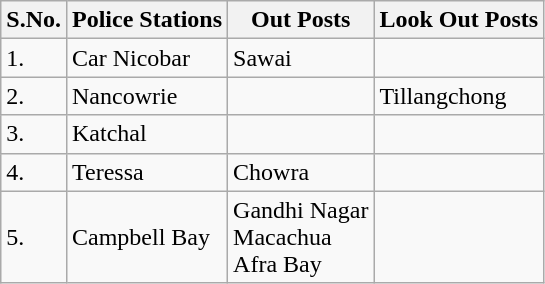<table class="wikitable">
<tr>
<th>S.No.</th>
<th>Police Stations</th>
<th>Out Posts</th>
<th>Look Out Posts</th>
</tr>
<tr>
<td>1.</td>
<td>Car  Nicobar</td>
<td>Sawai</td>
<td></td>
</tr>
<tr>
<td>2.</td>
<td>Nancowrie</td>
<td></td>
<td>Tillangchong</td>
</tr>
<tr>
<td>3.</td>
<td>Katchal</td>
<td></td>
<td></td>
</tr>
<tr>
<td>4.</td>
<td>Teressa</td>
<td>Chowra</td>
<td></td>
</tr>
<tr>
<td>5.</td>
<td>Campbell  Bay</td>
<td>Gandhi Nagar<br>Macachua<br>Afra Bay</td>
<td></td>
</tr>
</table>
